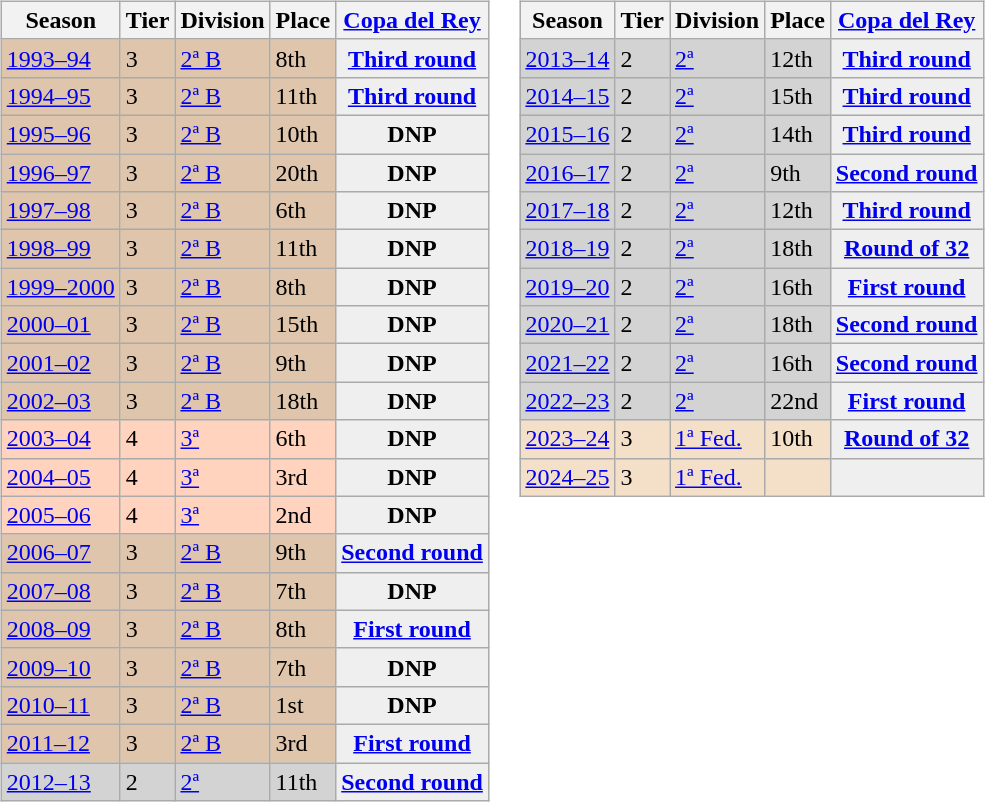<table>
<tr>
<td valign="top" width=0%><br><table class="wikitable">
<tr style="background:#f0f6fa;">
<th>Season</th>
<th>Tier</th>
<th>Division</th>
<th>Place</th>
<th><a href='#'>Copa del Rey</a></th>
</tr>
<tr>
<td style="background:#DEC5AB;"><a href='#'>1993–94</a></td>
<td style="background:#DEC5AB;">3</td>
<td style="background:#DEC5AB;"><a href='#'>2ª B</a></td>
<td style="background:#DEC5AB;">8th</td>
<th style="background:#efefef;"><a href='#'>Third round</a></th>
</tr>
<tr>
<td style="background:#DEC5AB;"><a href='#'>1994–95</a></td>
<td style="background:#DEC5AB;">3</td>
<td style="background:#DEC5AB;"><a href='#'>2ª B</a></td>
<td style="background:#DEC5AB;">11th</td>
<th style="background:#efefef;"><a href='#'>Third round</a></th>
</tr>
<tr>
<td style="background:#DEC5AB;"><a href='#'>1995–96</a></td>
<td style="background:#DEC5AB;">3</td>
<td style="background:#DEC5AB;"><a href='#'>2ª B</a></td>
<td style="background:#DEC5AB;">10th</td>
<th style="background:#efefef;">DNP</th>
</tr>
<tr>
<td style="background:#DEC5AB;"><a href='#'>1996–97</a></td>
<td style="background:#DEC5AB;">3</td>
<td style="background:#DEC5AB;"><a href='#'>2ª B</a></td>
<td style="background:#DEC5AB;">20th</td>
<th style="background:#efefef;">DNP</th>
</tr>
<tr>
<td style="background:#DEC5AB;"><a href='#'>1997–98</a></td>
<td style="background:#DEC5AB;">3</td>
<td style="background:#DEC5AB;"><a href='#'>2ª B</a></td>
<td style="background:#DEC5AB;">6th</td>
<th style="background:#efefef;">DNP</th>
</tr>
<tr>
<td style="background:#DEC5AB;"><a href='#'>1998–99</a></td>
<td style="background:#DEC5AB;">3</td>
<td style="background:#DEC5AB;"><a href='#'>2ª B</a></td>
<td style="background:#DEC5AB;">11th</td>
<th style="background:#efefef;">DNP</th>
</tr>
<tr>
<td style="background:#DEC5AB;"><a href='#'>1999–2000</a></td>
<td style="background:#DEC5AB;">3</td>
<td style="background:#DEC5AB;"><a href='#'>2ª B</a></td>
<td style="background:#DEC5AB;">8th</td>
<th style="background:#efefef;">DNP</th>
</tr>
<tr>
<td style="background:#DEC5AB;"><a href='#'>2000–01</a></td>
<td style="background:#DEC5AB;">3</td>
<td style="background:#DEC5AB;"><a href='#'>2ª B</a></td>
<td style="background:#DEC5AB;">15th</td>
<th style="background:#efefef;">DNP</th>
</tr>
<tr>
<td style="background:#DEC5AB;"><a href='#'>2001–02</a></td>
<td style="background:#DEC5AB;">3</td>
<td style="background:#DEC5AB;"><a href='#'>2ª B</a></td>
<td style="background:#DEC5AB;">9th</td>
<th style="background:#efefef;">DNP</th>
</tr>
<tr>
<td style="background:#DEC5AB;"><a href='#'>2002–03</a></td>
<td style="background:#DEC5AB;">3</td>
<td style="background:#DEC5AB;"><a href='#'>2ª B</a></td>
<td style="background:#DEC5AB;">18th</td>
<th style="background:#efefef;">DNP</th>
</tr>
<tr>
<td style="background:#FFD3BD;"><a href='#'>2003–04</a></td>
<td style="background:#FFD3BD;">4</td>
<td style="background:#FFD3BD;"><a href='#'>3ª</a></td>
<td style="background:#FFD3BD;">6th</td>
<th style="background:#efefef;">DNP</th>
</tr>
<tr>
<td style="background:#FFD3BD;"><a href='#'>2004–05</a></td>
<td style="background:#FFD3BD;">4</td>
<td style="background:#FFD3BD;"><a href='#'>3ª</a></td>
<td style="background:#FFD3BD;">3rd</td>
<th style="background:#efefef;">DNP</th>
</tr>
<tr>
<td style="background:#FFD3BD;"><a href='#'>2005–06</a></td>
<td style="background:#FFD3BD;">4</td>
<td style="background:#FFD3BD;"><a href='#'>3ª</a></td>
<td style="background:#FFD3BD;">2nd</td>
<th style="background:#efefef;">DNP</th>
</tr>
<tr>
<td style="background:#DEC5AB;"><a href='#'>2006–07</a></td>
<td style="background:#DEC5AB;">3</td>
<td style="background:#DEC5AB;"><a href='#'>2ª B</a></td>
<td style="background:#DEC5AB;">9th</td>
<th style="background:#efefef;"><a href='#'>Second round</a></th>
</tr>
<tr>
<td style="background:#DEC5AB;"><a href='#'>2007–08</a></td>
<td style="background:#DEC5AB;">3</td>
<td style="background:#DEC5AB;"><a href='#'>2ª B</a></td>
<td style="background:#DEC5AB;">7th</td>
<th style="background:#efefef;">DNP</th>
</tr>
<tr>
<td style="background:#DEC5AB;"><a href='#'>2008–09</a></td>
<td style="background:#DEC5AB;">3</td>
<td style="background:#DEC5AB;"><a href='#'>2ª B</a></td>
<td style="background:#DEC5AB;">8th</td>
<th style="background:#efefef;"><a href='#'>First round</a></th>
</tr>
<tr>
<td style="background:#DEC5AB;"><a href='#'>2009–10</a></td>
<td style="background:#DEC5AB;">3</td>
<td style="background:#DEC5AB;"><a href='#'>2ª B</a></td>
<td style="background:#DEC5AB;">7th</td>
<th style="background:#efefef;">DNP</th>
</tr>
<tr>
<td style="background:#DEC5AB;"><a href='#'>2010–11</a></td>
<td style="background:#DEC5AB;">3</td>
<td style="background:#DEC5AB;"><a href='#'>2ª B</a></td>
<td style="background:#DEC5AB;">1st</td>
<th style="background:#efefef;">DNP</th>
</tr>
<tr>
<td style="background:#DEC5AB;"><a href='#'>2011–12</a></td>
<td style="background:#DEC5AB;">3</td>
<td style="background:#DEC5AB;"><a href='#'>2ª B</a></td>
<td style="background:#DEC5AB;">3rd</td>
<th style="background:#efefef;"><a href='#'>First round</a></th>
</tr>
<tr>
<td style="background:#D3D3D3;"><a href='#'>2012–13</a></td>
<td style="background:#D3D3D3;">2</td>
<td style="background:#D3D3D3;"><a href='#'>2ª</a></td>
<td style="background:#D3D3D3;">11th</td>
<th style="background:#efefef;"><a href='#'>Second round</a></th>
</tr>
</table>
</td>
<td valign="top" width=0%><br><table class="wikitable">
<tr style="background:#f0f6fa;">
<th>Season</th>
<th>Tier</th>
<th>Division</th>
<th>Place</th>
<th><a href='#'>Copa del Rey</a></th>
</tr>
<tr>
<td style="background:#D3D3D3;"><a href='#'>2013–14</a></td>
<td style="background:#D3D3D3;">2</td>
<td style="background:#D3D3D3;"><a href='#'>2ª</a></td>
<td style="background:#D3D3D3;">12th</td>
<th style="background:#efefef;"><a href='#'>Third round</a></th>
</tr>
<tr>
<td style="background:#D3D3D3;"><a href='#'>2014–15</a></td>
<td style="background:#D3D3D3;">2</td>
<td style="background:#D3D3D3;"><a href='#'>2ª</a></td>
<td style="background:#D3D3D3;">15th</td>
<th style="background:#efefef;"><a href='#'>Third round</a></th>
</tr>
<tr>
<td style="background:#D3D3D3;"><a href='#'>2015–16</a></td>
<td style="background:#D3D3D3;">2</td>
<td style="background:#D3D3D3;"><a href='#'>2ª</a></td>
<td style="background:#D3D3D3;">14th</td>
<th style="background:#efefef;"><a href='#'>Third round</a></th>
</tr>
<tr>
<td style="background:#D3D3D3;"><a href='#'>2016–17</a></td>
<td style="background:#D3D3D3;">2</td>
<td style="background:#D3D3D3;"><a href='#'>2ª</a></td>
<td style="background:#D3D3D3;">9th</td>
<th style="background:#efefef;"><a href='#'>Second round</a></th>
</tr>
<tr>
<td style="background:#D3D3D3;"><a href='#'>2017–18</a></td>
<td style="background:#D3D3D3;">2</td>
<td style="background:#D3D3D3;"><a href='#'>2ª</a></td>
<td style="background:#D3D3D3;">12th</td>
<th style="background:#efefef;"><a href='#'>Third round</a></th>
</tr>
<tr>
<td style="background:#D3D3D3;"><a href='#'>2018–19</a></td>
<td style="background:#D3D3D3;">2</td>
<td style="background:#D3D3D3;"><a href='#'>2ª</a></td>
<td style="background:#D3D3D3;">18th</td>
<th style="background:#efefef;"><a href='#'>Round of 32</a></th>
</tr>
<tr>
<td style="background:#D3D3D3;"><a href='#'>2019–20</a></td>
<td style="background:#D3D3D3;">2</td>
<td style="background:#D3D3D3;"><a href='#'>2ª</a></td>
<td style="background:#D3D3D3;">16th</td>
<th style="background:#efefef;"><a href='#'>First round</a></th>
</tr>
<tr>
<td style="background:#D3D3D3;"><a href='#'>2020–21</a></td>
<td style="background:#D3D3D3;">2</td>
<td style="background:#D3D3D3;"><a href='#'>2ª</a></td>
<td style="background:#D3D3D3;">18th</td>
<th style="background:#efefef;"><a href='#'>Second round</a></th>
</tr>
<tr>
<td style="background:#D3D3D3;"><a href='#'>2021–22</a></td>
<td style="background:#D3D3D3;">2</td>
<td style="background:#D3D3D3;"><a href='#'>2ª</a></td>
<td style="background:#D3D3D3;">16th</td>
<th style="background:#efefef;"><a href='#'>Second round</a></th>
</tr>
<tr>
<td style="background:#D3D3D3;"><a href='#'>2022–23</a></td>
<td style="background:#D3D3D3;">2</td>
<td style="background:#D3D3D3;"><a href='#'>2ª</a></td>
<td style="background:#D3D3D3;">22nd</td>
<th style="background:#efefef;"><a href='#'>First round</a></th>
</tr>
<tr>
<td style="background:#F4DFC8;"><a href='#'>2023–24</a></td>
<td style="background:#F4DFC8;">3</td>
<td style="background:#F4DFC8;"><a href='#'>1ª Fed.</a></td>
<td style="background:#F4DFC8;">10th</td>
<th style="background:#efefef;"><a href='#'>Round of 32</a></th>
</tr>
<tr>
<td style="background:#F4DFC8;"><a href='#'>2024–25</a></td>
<td style="background:#F4DFC8;">3</td>
<td style="background:#F4DFC8;"><a href='#'>1ª Fed.</a></td>
<td style="background:#F4DFC8;"></td>
<th style="background:#efefef;"></th>
</tr>
</table>
</td>
</tr>
</table>
